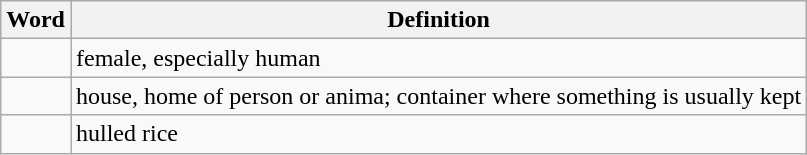<table class="wikitable">
<tr>
<th>Word</th>
<th>Definition</th>
</tr>
<tr>
<td></td>
<td>female, especially human</td>
</tr>
<tr>
<td></td>
<td>house, home of person or anima; container where something is usually kept</td>
</tr>
<tr>
<td></td>
<td>hulled rice</td>
</tr>
</table>
